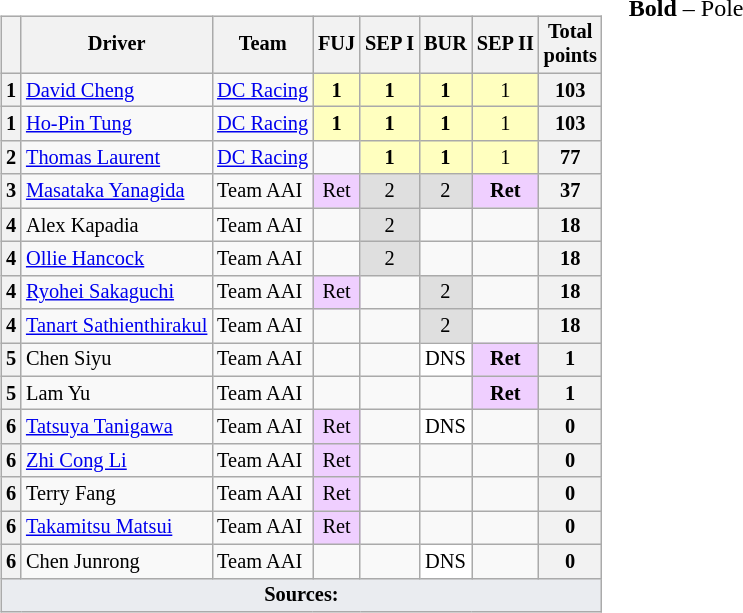<table>
<tr>
<td valign="top"><br><table class="wikitable" style="font-size: 85%; text-align:center;">
<tr>
<th></th>
<th>Driver</th>
<th>Team</th>
<th>FUJ<br></th>
<th>SEP I<br></th>
<th>BUR<br></th>
<th>SEP II<br></th>
<th>Total<br>points</th>
</tr>
<tr>
<th>1</th>
<td align="left"> <a href='#'>David Cheng</a></td>
<td align="left"> <a href='#'>DC Racing</a></td>
<td style="background:#ffffbf;"><strong>1</strong></td>
<td style="background:#ffffbf;"><strong>1</strong></td>
<td style="background:#ffffbf;"><strong>1</strong></td>
<td style="background:#ffffbf;">1</td>
<th>103</th>
</tr>
<tr>
<th>1</th>
<td align="left"> <a href='#'>Ho-Pin Tung</a></td>
<td align="left"> <a href='#'>DC Racing</a></td>
<td style="background:#ffffbf;"><strong>1</strong></td>
<td style="background:#ffffbf;"><strong>1</strong></td>
<td style="background:#ffffbf;"><strong>1</strong></td>
<td style="background:#ffffbf;">1</td>
<th>103</th>
</tr>
<tr>
<th>2</th>
<td align="left"> <a href='#'>Thomas Laurent</a></td>
<td align="left"> <a href='#'>DC Racing</a></td>
<td></td>
<td style="background:#ffffbf;"><strong>1</strong></td>
<td style="background:#ffffbf;"><strong>1</strong></td>
<td style="background:#ffffbf;">1</td>
<th>77</th>
</tr>
<tr>
<th>3</th>
<td align="left"> <a href='#'>Masataka Yanagida</a></td>
<td align="left"> Team AAI</td>
<td style="background:#efcfff">Ret</td>
<td style= "background:#DFDFDF">2</td>
<td style= "background:#DFDFDF">2</td>
<td style="background:#efcfff"><strong>Ret</strong></td>
<th>37</th>
</tr>
<tr>
<th>4</th>
<td align="left"> Alex Kapadia</td>
<td align="left"> Team AAI</td>
<td></td>
<td style= "background:#DFDFDF">2</td>
<td></td>
<td></td>
<th>18</th>
</tr>
<tr>
<th>4</th>
<td align="left"> <a href='#'>Ollie Hancock</a></td>
<td align="left"> Team AAI</td>
<td></td>
<td style= "background:#DFDFDF">2</td>
<td></td>
<td></td>
<th>18</th>
</tr>
<tr>
<th>4</th>
<td align="left"> <a href='#'>Ryohei Sakaguchi</a></td>
<td align="left"> Team AAI</td>
<td style="background:#efcfff">Ret</td>
<td></td>
<td style= "background:#DFDFDF">2</td>
<td></td>
<th>18</th>
</tr>
<tr>
<th>4</th>
<td align="left"> <a href='#'>Tanart Sathienthirakul</a></td>
<td align="left"> Team AAI</td>
<td></td>
<td></td>
<td style= "background:#DFDFDF">2</td>
<td></td>
<th>18</th>
</tr>
<tr>
<th>5</th>
<td align="left"> Chen Siyu</td>
<td align="left"> Team AAI</td>
<td></td>
<td></td>
<td style="background-color:white">DNS</td>
<td style="background:#efcfff"><strong>Ret</strong></td>
<th>1</th>
</tr>
<tr>
<th>5</th>
<td align="left"> Lam Yu</td>
<td align="left"> Team AAI</td>
<td></td>
<td></td>
<td></td>
<td style="background:#efcfff"><strong>Ret</strong></td>
<th>1</th>
</tr>
<tr>
<th>6</th>
<td align="left"> <a href='#'>Tatsuya Tanigawa</a></td>
<td align="left"> Team AAI</td>
<td style="background:#efcfff">Ret</td>
<td></td>
<td style="background-color:white">DNS</td>
<td></td>
<th>0</th>
</tr>
<tr>
<th>6</th>
<td align="left"> <a href='#'>Zhi Cong Li</a></td>
<td align="left"> Team AAI</td>
<td style="background:#efcfff">Ret</td>
<td></td>
<td></td>
<td></td>
<th>0</th>
</tr>
<tr>
<th>6</th>
<td align="left"> Terry Fang</td>
<td align="left"> Team AAI</td>
<td style="background:#efcfff">Ret</td>
<td></td>
<td></td>
<td></td>
<th>0</th>
</tr>
<tr>
<th>6</th>
<td align="left"> <a href='#'>Takamitsu Matsui</a></td>
<td align="left"> Team AAI</td>
<td style="background:#efcfff">Ret</td>
<td></td>
<td></td>
<td></td>
<th>0</th>
</tr>
<tr>
<th>6</th>
<td align="left"> Chen Junrong</td>
<td align="left"> Team AAI</td>
<td></td>
<td></td>
<td style="background-color:white">DNS</td>
<td></td>
<th>0</th>
</tr>
<tr class="sortbottom">
<td colspan="8" style="background-color:#EAECF0;text-align:center"><strong>Sources:</strong></td>
</tr>
</table>
</td>
<td valign="top"><br>
<span><strong>Bold</strong> – Pole<br></span></td>
</tr>
</table>
